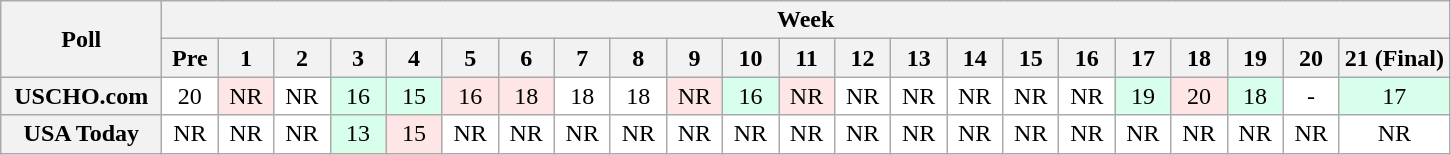<table class="wikitable" style="white-space:nowrap;">
<tr>
<th scope="col" width="100" rowspan="2">Poll</th>
<th colspan="25">Week</th>
</tr>
<tr>
<th scope="col" width="30">Pre</th>
<th scope="col" width="30">1</th>
<th scope="col" width="30">2</th>
<th scope="col" width="30">3</th>
<th scope="col" width="30">4</th>
<th scope="col" width="30">5</th>
<th scope="col" width="30">6</th>
<th scope="col" width="30">7</th>
<th scope="col" width="30">8</th>
<th scope="col" width="30">9</th>
<th scope="col" width="30">10</th>
<th scope="col" width="30">11</th>
<th scope="col" width="30">12</th>
<th scope="col" width="30">13</th>
<th scope="col" width="30">14</th>
<th scope="col" width="30">15</th>
<th scope="col" width="30">16</th>
<th scope="col" width="30">17</th>
<th scope="col" width="30">18</th>
<th scope="col" width="30">19</th>
<th scope="col" width="30">20</th>
<th scope="col" width="30">21 (Final)</th>
</tr>
<tr style="text-align:center;">
<th>USCHO.com</th>
<td bgcolor=FFFFFF>20</td>
<td bgcolor=FFE6E6>NR</td>
<td bgcolor=FFFFFF>NR</td>
<td bgcolor=D8FFEB>16</td>
<td bgcolor=D8FFEB>15</td>
<td bgcolor=FFE6E6>16</td>
<td bgcolor=FFE6E6>18</td>
<td bgcolor=FFFFFF>18</td>
<td bgcolor=FFFFFF>18</td>
<td bgcolor=FFE6E6>NR</td>
<td bgcolor=D8FFEB>16</td>
<td bgcolor=FFE6E6>NR</td>
<td bgcolor=FFFFFF>NR</td>
<td bgcolor=FFFFFF>NR</td>
<td bgcolor=FFFFFF>NR</td>
<td bgcolor=FFFFFF>NR</td>
<td bgcolor=FFFFFF>NR</td>
<td bgcolor=D8FFEB>19</td>
<td bgcolor=FFE6E6>20</td>
<td bgcolor=D8FFEB>18</td>
<td bgcolor=FFFFFF>-</td>
<td bgcolor=D8FFEB>17</td>
</tr>
<tr style="text-align:center;">
<th>USA Today</th>
<td bgcolor=FFFFFF>NR</td>
<td bgcolor=FFFFFF>NR</td>
<td bgcolor=FFFFFF>NR</td>
<td bgcolor=D8FFEB>13</td>
<td bgcolor=FFE6E6>15</td>
<td bgcolor=FFFFFF>NR</td>
<td bgcolor=FFFFFF>NR</td>
<td bgcolor=FFFFFF>NR</td>
<td bgcolor=FFFFFF>NR</td>
<td bgcolor=FFFFFF>NR</td>
<td bgcolor=FFFFFF>NR</td>
<td bgcolor=FFFFFF>NR</td>
<td bgcolor=FFFFFF>NR</td>
<td bgcolor=FFFFFF>NR</td>
<td bgcolor=FFFFFF>NR</td>
<td bgcolor=FFFFFF>NR</td>
<td bgcolor=FFFFFF>NR</td>
<td bgcolor=FFFFFF>NR</td>
<td bgcolor=FFFFFF>NR</td>
<td bgcolor=FFFFFF>NR</td>
<td bgcolor=FFFFFF>NR</td>
<td bgcolor=FFFFFF>NR</td>
</tr>
</table>
